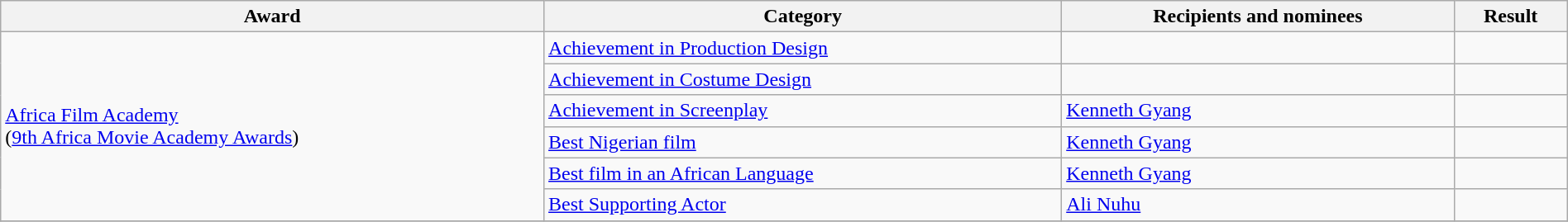<table class="wikitable sortable" style="width:100%">
<tr>
<th>Award</th>
<th>Category</th>
<th>Recipients and nominees</th>
<th>Result</th>
</tr>
<tr>
<td rowspan=6><a href='#'>Africa Film Academy</a> <br> (<a href='#'>9th Africa Movie Academy Awards</a>)</td>
<td><a href='#'>Achievement in Production Design</a></td>
<td></td>
<td></td>
</tr>
<tr>
<td><a href='#'>Achievement in Costume Design</a></td>
<td></td>
<td></td>
</tr>
<tr>
<td><a href='#'>Achievement in Screenplay</a></td>
<td><a href='#'>Kenneth Gyang</a></td>
<td></td>
</tr>
<tr>
<td><a href='#'>Best Nigerian film</a></td>
<td><a href='#'>Kenneth Gyang</a></td>
<td></td>
</tr>
<tr>
<td><a href='#'>Best film in an African Language</a></td>
<td><a href='#'>Kenneth Gyang</a></td>
<td></td>
</tr>
<tr>
<td><a href='#'>Best Supporting Actor</a></td>
<td><a href='#'>Ali Nuhu</a></td>
<td></td>
</tr>
<tr>
</tr>
</table>
